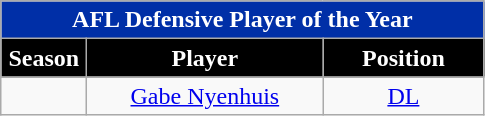<table class="wikitable sortable" style="text-align:center">
<tr>
<td colspan="4" style="background:#002FA7; color:white;"><strong>AFL Defensive Player of the Year</strong></td>
</tr>
<tr>
<th style="width:50px; background:black; color:white;">Season</th>
<th style="width:150px; background:black; color:white;">Player</th>
<th style="width:100px; background:black; color:white;">Position</th>
</tr>
<tr>
<td></td>
<td><a href='#'>Gabe Nyenhuis</a></td>
<td><a href='#'>DL</a></td>
</tr>
</table>
